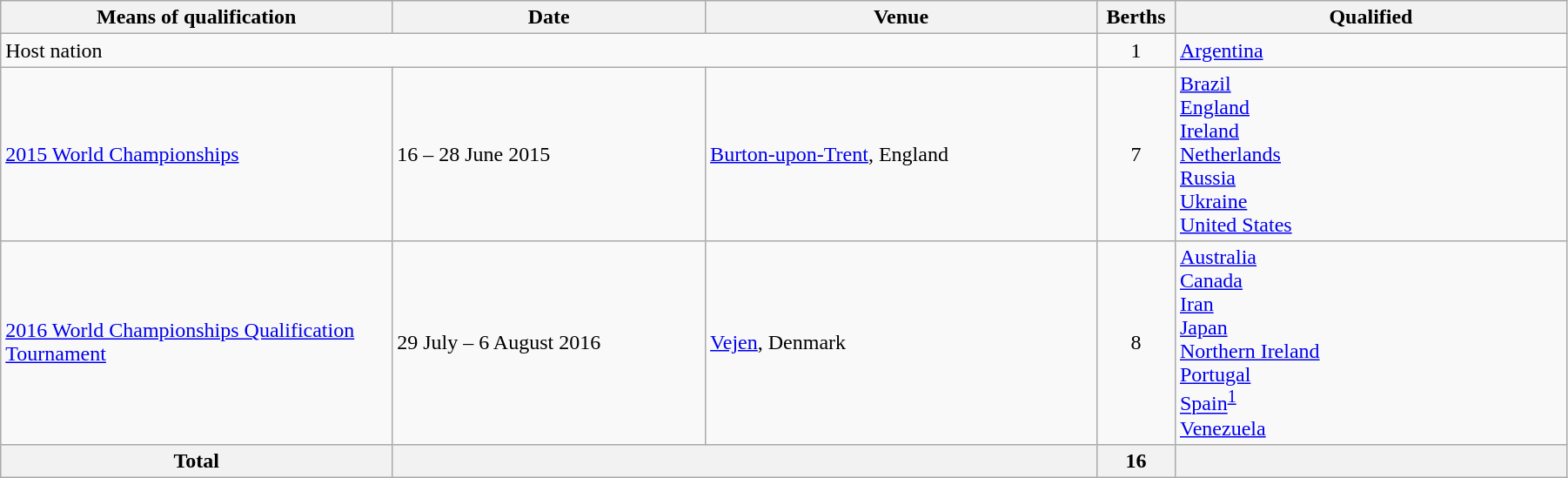<table class="wikitable" style="width:95%">
<tr>
<th width=25%>Means of qualification</th>
<th width=20%>Date</th>
<th width=25%>Venue</th>
<th width=5%>Berths</th>
<th width=25%>Qualified</th>
</tr>
<tr>
<td colspan=3>Host nation</td>
<td align=center>1</td>
<td> <a href='#'>Argentina</a></td>
</tr>
<tr>
<td><a href='#'>2015 World Championships</a></td>
<td>16 – 28 June 2015</td>
<td> <a href='#'>Burton-upon-Trent</a>, England</td>
<td align="center">7</td>
<td> <a href='#'>Brazil</a><br> <a href='#'>England</a><br> <a href='#'>Ireland</a><br> <a href='#'>Netherlands</a><br> <a href='#'>Russia</a><br> <a href='#'>Ukraine</a><br> <a href='#'>United States</a></td>
</tr>
<tr>
<td><a href='#'>2016 World Championships Qualification Tournament</a></td>
<td>29 July – 6 August 2016</td>
<td> <a href='#'>Vejen</a>, Denmark</td>
<td align="center">8</td>
<td> <a href='#'>Australia</a><br> <a href='#'>Canada</a><br> <a href='#'>Iran</a><br> <a href='#'>Japan</a><br> <a href='#'>Northern Ireland</a><br> <a href='#'>Portugal</a><br> <a href='#'>Spain</a><sup><a href='#'>1</a></sup><br> <a href='#'>Venezuela</a></td>
</tr>
<tr>
<th>Total</th>
<th colspan="2"></th>
<th>16</th>
<th></th>
</tr>
</table>
